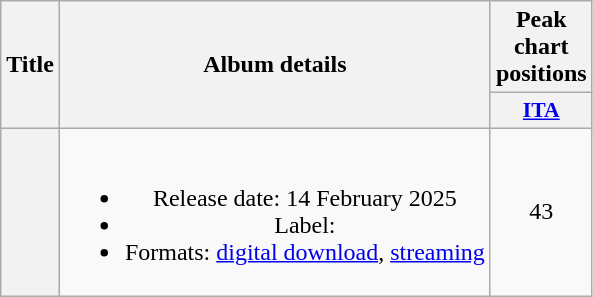<table class="wikitable plainrowheaders" style="text-align:center;">
<tr>
<th scope="col" rowspan="2">Title</th>
<th scope="col" rowspan="2">Album details</th>
<th scope="col" colspan="1">Peak chart positions</th>
</tr>
<tr>
<th scope="col" style="width:3em;font-size:90%;"><a href='#'>ITA</a><br></th>
</tr>
<tr>
<th scope="row"></th>
<td><br><ul><li>Release date: 14 February 2025</li><li>Label: </li><li>Formats: <a href='#'>digital download</a>, <a href='#'>streaming</a></li></ul></td>
<td>43</td>
</tr>
</table>
